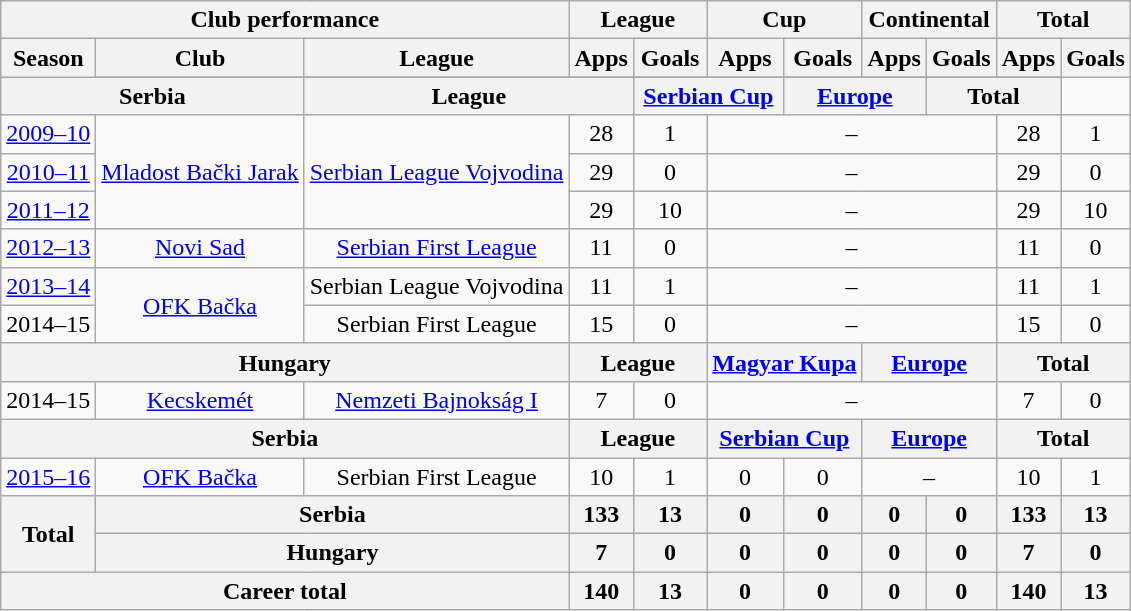<table class="wikitable" style="text-align:center">
<tr>
<th colspan=3>Club performance</th>
<th colspan=2>League</th>
<th colspan=2>Cup</th>
<th colspan=2>Continental</th>
<th colspan=2>Total</th>
</tr>
<tr>
<th rowspan="2">Season</th>
<th>Club</th>
<th>League</th>
<th>Apps</th>
<th>Goals</th>
<th>Apps</th>
<th>Goals</th>
<th>Apps</th>
<th>Goals</th>
<th>Apps</th>
<th>Goals</th>
</tr>
<tr>
</tr>
<tr>
<th colspan=2>Serbia</th>
<th colspan=2>League</th>
<th colspan=2><a href='#'>Serbian Cup</a></th>
<th colspan=2><a href='#'>Europe</a></th>
<th colspan=2>Total</th>
</tr>
<tr>
<td><a href='#'>2009–10</a></td>
<td rowspan="3"><a href='#'>Mladost Bački Jarak</a></td>
<td rowspan="3"><a href='#'>Serbian League Vojvodina</a></td>
<td>28</td>
<td>1</td>
<td colspan="4">–</td>
<td>28</td>
<td>1</td>
</tr>
<tr>
<td><a href='#'>2010–11</a></td>
<td>29</td>
<td>0</td>
<td colspan="4">–</td>
<td>29</td>
<td>0</td>
</tr>
<tr>
<td><a href='#'>2011–12</a></td>
<td>29</td>
<td>10</td>
<td colspan="4">–</td>
<td>29</td>
<td>10</td>
</tr>
<tr>
<td><a href='#'>2012–13</a></td>
<td><a href='#'>Novi Sad</a></td>
<td><a href='#'>Serbian First League</a></td>
<td>11</td>
<td>0</td>
<td colspan="4">–</td>
<td>11</td>
<td>0</td>
</tr>
<tr>
<td><a href='#'>2013–14</a></td>
<td rowspan="2"><a href='#'>OFK Bačka</a></td>
<td>Serbian League Vojvodina</td>
<td>11</td>
<td>1</td>
<td colspan="4">–</td>
<td>11</td>
<td>1</td>
</tr>
<tr>
<td>2014–15</td>
<td>Serbian First League</td>
<td>15</td>
<td>0</td>
<td colspan="4">–</td>
<td>15</td>
<td>0</td>
</tr>
<tr>
<th colspan=3>Hungary</th>
<th colspan=2>League</th>
<th colspan=2><a href='#'>Magyar Kupa</a></th>
<th colspan=2><a href='#'>Europe</a></th>
<th colspan=2>Total</th>
</tr>
<tr>
<td>2014–15</td>
<td><a href='#'>Kecskemét</a></td>
<td><a href='#'>Nemzeti Bajnokság I</a></td>
<td>7</td>
<td>0</td>
<td colspan="4">–</td>
<td>7</td>
<td>0</td>
</tr>
<tr>
<th colspan=3>Serbia</th>
<th colspan=2>League</th>
<th colspan=2><a href='#'>Serbian Cup</a></th>
<th colspan=2><a href='#'>Europe</a></th>
<th colspan=2>Total</th>
</tr>
<tr>
<td><a href='#'>2015–16</a></td>
<td><a href='#'>OFK Bačka</a></td>
<td>Serbian First League</td>
<td>10</td>
<td>1</td>
<td>0</td>
<td>0</td>
<td colspan="2">–</td>
<td>10</td>
<td>1</td>
</tr>
<tr>
<th rowspan=2>Total</th>
<th colspan=2>Serbia</th>
<th>133</th>
<th>13</th>
<th>0</th>
<th>0</th>
<th>0</th>
<th>0</th>
<th>133</th>
<th>13</th>
</tr>
<tr>
<th colspan=2>Hungary</th>
<th>7</th>
<th>0</th>
<th>0</th>
<th>0</th>
<th>0</th>
<th>0</th>
<th>7</th>
<th>0</th>
</tr>
<tr>
<th colspan=3>Career total</th>
<th>140</th>
<th>13</th>
<th>0</th>
<th>0</th>
<th>0</th>
<th>0</th>
<th>140</th>
<th>13</th>
</tr>
</table>
